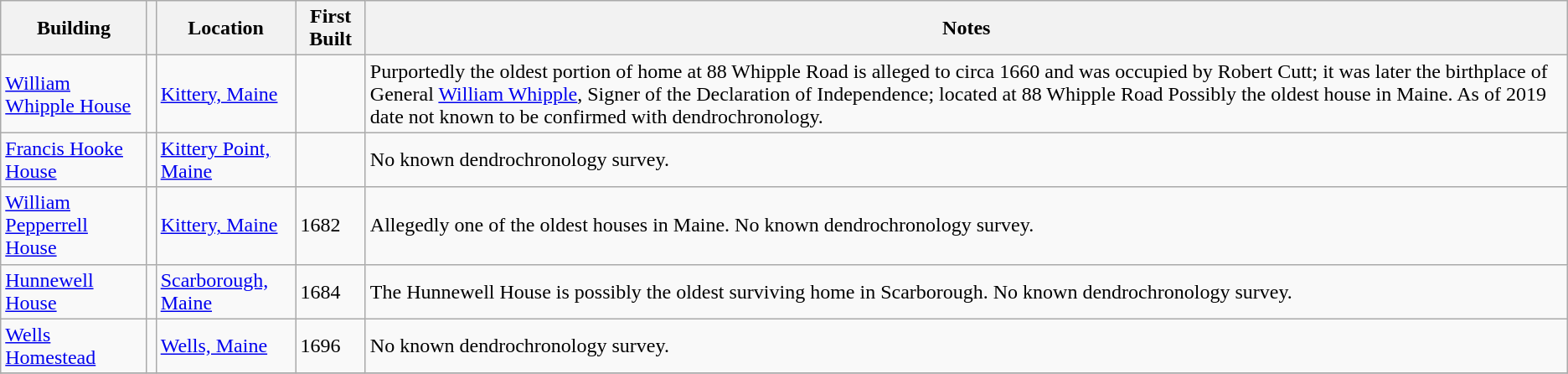<table class="wikitable">
<tr>
<th>Building</th>
<th></th>
<th>Location</th>
<th>First Built</th>
<th>Notes</th>
</tr>
<tr>
<td><a href='#'>William Whipple House</a></td>
<td></td>
<td><a href='#'>Kittery, Maine</a></td>
<td></td>
<td>Purportedly the oldest portion of home at 88 Whipple Road is alleged to circa 1660 and was occupied by Robert Cutt; it was later the birthplace of General <a href='#'>William Whipple</a>, Signer of the Declaration of Independence; located at 88 Whipple Road Possibly the oldest house in Maine. As of 2019 date not known to be confirmed with dendrochronology.</td>
</tr>
<tr>
<td><a href='#'>Francis Hooke House</a></td>
<td></td>
<td><a href='#'>Kittery Point, Maine</a></td>
<td></td>
<td>No known dendrochronology survey.</td>
</tr>
<tr>
<td><a href='#'>William Pepperrell House</a></td>
<td></td>
<td><a href='#'>Kittery, Maine</a></td>
<td>1682</td>
<td>Allegedly one of the oldest houses in Maine. No known dendrochronology survey.</td>
</tr>
<tr>
<td><a href='#'>Hunnewell House</a></td>
<td></td>
<td><a href='#'>Scarborough, Maine</a></td>
<td>1684</td>
<td>The Hunnewell House is possibly the oldest surviving home in Scarborough. No known dendrochronology survey.</td>
</tr>
<tr>
<td><a href='#'>Wells Homestead</a></td>
<td></td>
<td><a href='#'>Wells, Maine</a></td>
<td>1696</td>
<td>No known dendrochronology survey.</td>
</tr>
<tr>
</tr>
</table>
